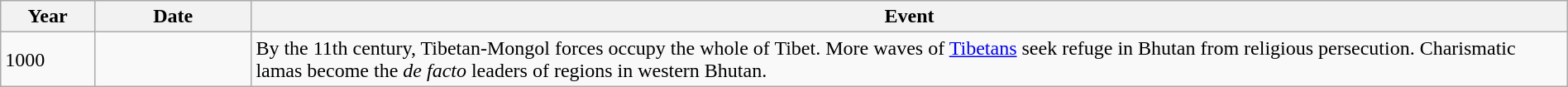<table class="wikitable" width="100%">
<tr>
<th style="width:6%">Year</th>
<th style="width:10%">Date</th>
<th>Event</th>
</tr>
<tr>
<td>1000</td>
<td></td>
<td>By the 11th century, Tibetan-Mongol forces occupy the whole of Tibet. More waves of <a href='#'>Tibetans</a> seek refuge in Bhutan from religious persecution. Charismatic lamas become the <em>de facto</em> leaders of regions in western Bhutan.</td>
</tr>
</table>
